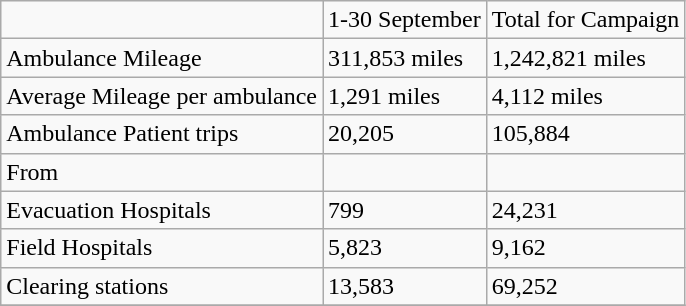<table class="wikitable">
<tr>
<td></td>
<td>1-30 September</td>
<td>Total for Campaign</td>
</tr>
<tr>
<td>Ambulance Mileage</td>
<td>311,853 miles</td>
<td>1,242,821 miles</td>
</tr>
<tr>
<td>Average Mileage per ambulance</td>
<td>1,291 miles</td>
<td>4,112 miles</td>
</tr>
<tr>
<td>Ambulance Patient trips</td>
<td>20,205</td>
<td>105,884</td>
</tr>
<tr>
<td>From</td>
<td></td>
<td></td>
</tr>
<tr>
<td>Evacuation Hospitals</td>
<td>799</td>
<td>24,231</td>
</tr>
<tr>
<td>Field Hospitals</td>
<td>5,823</td>
<td>9,162</td>
</tr>
<tr>
<td>Clearing stations</td>
<td>13,583</td>
<td>69,252</td>
</tr>
<tr>
</tr>
</table>
